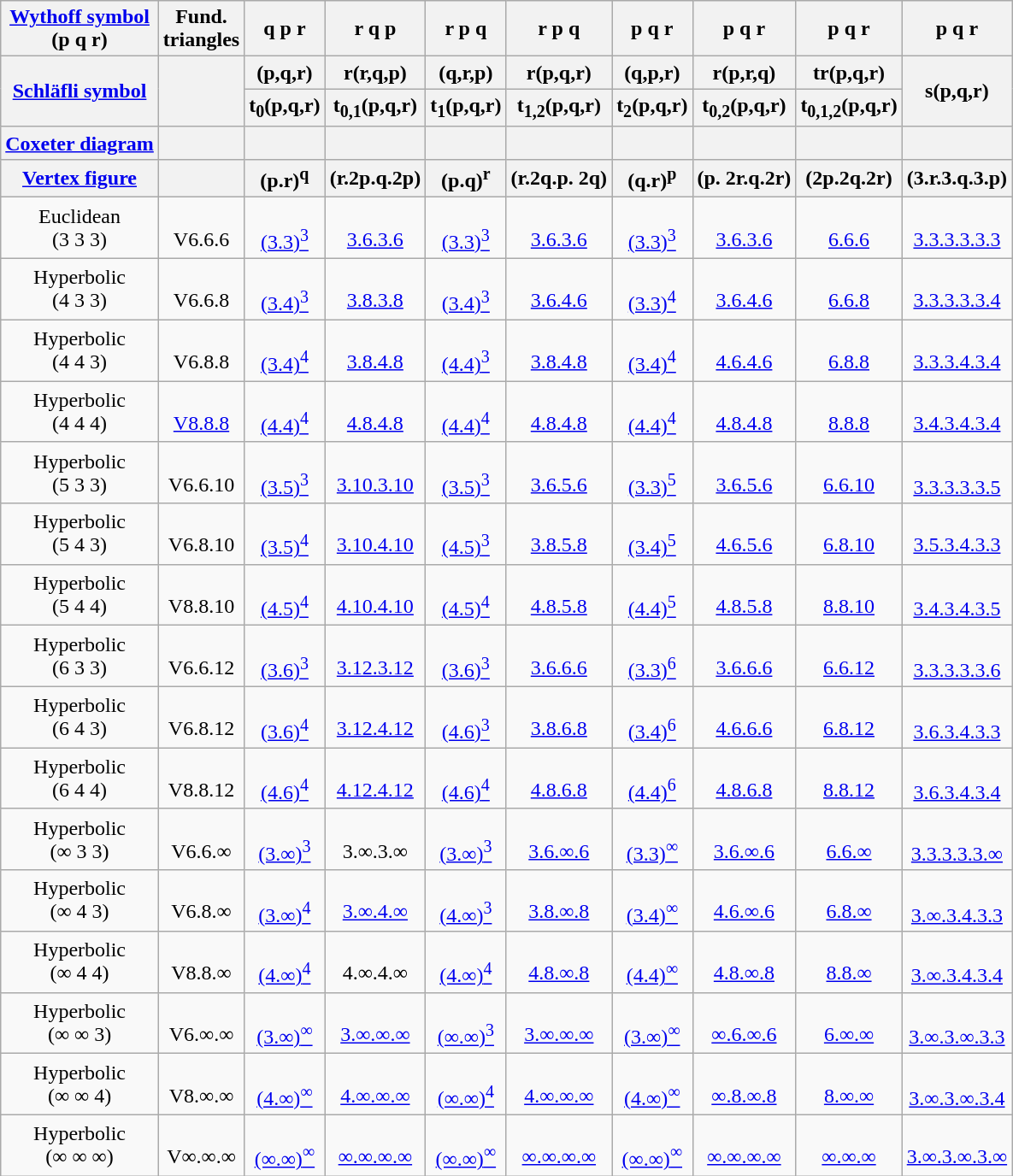<table class="wikitable">
<tr>
<th><a href='#'>Wythoff symbol</a><br>(p q r)</th>
<th>Fund.<br>triangles</th>
<th>q  p r</th>
<th>r q  p</th>
<th>r  p q</th>
<th>r p  q</th>
<th>p  q r</th>
<th>p q  r</th>
<th>p q r </th>
<th> p q r</th>
</tr>
<tr>
<th rowspan=2><a href='#'>Schläfli symbol</a></th>
<th rowspan=2></th>
<th>(p,q,r)</th>
<th>r(r,q,p)</th>
<th>(q,r,p)</th>
<th>r(p,q,r)</th>
<th>(q,p,r)</th>
<th>r(p,r,q)</th>
<th>tr(p,q,r)</th>
<th rowspan=2>s(p,q,r)</th>
</tr>
<tr>
<th>t<sub>0</sub>(p,q,r)</th>
<th>t<sub>0,1</sub>(p,q,r)</th>
<th>t<sub>1</sub>(p,q,r)</th>
<th>t<sub>1,2</sub>(p,q,r)</th>
<th>t<sub>2</sub>(p,q,r)</th>
<th>t<sub>0,2</sub>(p,q,r)</th>
<th>t<sub>0,1,2</sub>(p,q,r)</th>
</tr>
<tr>
<th><a href='#'>Coxeter diagram</a></th>
<th></th>
<th></th>
<th></th>
<th></th>
<th></th>
<th></th>
<th></th>
<th></th>
<th></th>
</tr>
<tr>
<th><a href='#'>Vertex figure</a></th>
<th></th>
<th>(p.r)<sup>q</sup></th>
<th>(r.2p.q.2p)</th>
<th>(p.q)<sup>r</sup></th>
<th>(r.2q.p. 2q)</th>
<th>(q.r)<sup>p</sup></th>
<th>(p. 2r.q.2r)</th>
<th>(2p.2q.2r)</th>
<th>(3.r.3.q.3.p)</th>
</tr>
<tr align=center>
<td>Euclidean<br>(3 3 3)<br></td>
<td><br>V6.6.6</td>
<td><br><a href='#'>(3.3)<sup>3</sup></a></td>
<td><br><a href='#'>3.6.3.6</a></td>
<td><br><a href='#'>(3.3)<sup>3</sup></a></td>
<td><br><a href='#'>3.6.3.6</a></td>
<td><br><a href='#'>(3.3)<sup>3</sup></a></td>
<td><br><a href='#'>3.6.3.6</a></td>
<td><br><a href='#'>6.6.6</a></td>
<td><br><a href='#'>3.3.3.3.3.3</a></td>
</tr>
<tr align=center>
<td>Hyperbolic<br>(4 3 3)<br></td>
<td><br>V6.6.8</td>
<td><br><a href='#'>(3.4)<sup>3</sup></a></td>
<td><br><a href='#'>3.8.3.8</a></td>
<td><br><a href='#'>(3.4)<sup>3</sup></a></td>
<td><br><a href='#'>3.6.4.6</a></td>
<td><br><a href='#'>(3.3)<sup>4</sup></a></td>
<td><br><a href='#'>3.6.4.6</a></td>
<td><br><a href='#'>6.6.8</a></td>
<td><br><a href='#'>3.3.3.3.3.4</a></td>
</tr>
<tr align=center>
<td>Hyperbolic<br>(4 4 3)<br></td>
<td><br>V6.8.8</td>
<td><br><a href='#'>(3.4)<sup>4</sup></a></td>
<td><br><a href='#'>3.8.4.8</a></td>
<td><br><a href='#'>(4.4)<sup>3</sup></a></td>
<td><br><a href='#'>3.8.4.8</a></td>
<td><br><a href='#'>(3.4)<sup>4</sup></a></td>
<td><br><a href='#'>4.6.4.6</a></td>
<td><br><a href='#'>6.8.8</a></td>
<td><br><a href='#'>3.3.3.4.3.4</a></td>
</tr>
<tr align=center>
<td>Hyperbolic<br>(4 4 4)<br></td>
<td><br><a href='#'>V8.8.8</a></td>
<td><br><a href='#'>(4.4)<sup>4</sup></a></td>
<td><br><a href='#'>4.8.4.8</a></td>
<td><br><a href='#'>(4.4)<sup>4</sup></a></td>
<td><br><a href='#'>4.8.4.8</a></td>
<td><br><a href='#'>(4.4)<sup>4</sup></a></td>
<td><br><a href='#'>4.8.4.8</a></td>
<td><br><a href='#'>8.8.8</a></td>
<td><br><a href='#'>3.4.3.4.3.4</a></td>
</tr>
<tr align=center>
<td>Hyperbolic<br>(5 3 3)<br></td>
<td><br>V6.6.10</td>
<td><br><a href='#'>(3.5)<sup>3</sup></a></td>
<td><br><a href='#'>3.10.3.10</a></td>
<td><br><a href='#'>(3.5)<sup>3</sup></a></td>
<td><br><a href='#'>3.6.5.6</a></td>
<td><br><a href='#'>(3.3)<sup>5</sup></a></td>
<td><br><a href='#'>3.6.5.6</a></td>
<td><br><a href='#'>6.6.10</a></td>
<td valign=bottom><a href='#'>3.3.3.3.3.5</a></td>
</tr>
<tr align=center>
<td>Hyperbolic<br>(5 4 3)<br></td>
<td><br>V6.8.10</td>
<td><br><a href='#'>(3.5)<sup>4</sup></a></td>
<td><br><a href='#'>3.10.4.10</a></td>
<td><br><a href='#'>(4.5)<sup>3</sup></a></td>
<td><br><a href='#'>3.8.5.8</a></td>
<td><br><a href='#'>(3.4)<sup>5</sup></a></td>
<td><br><a href='#'>4.6.5.6</a></td>
<td><br><a href='#'>6.8.10</a></td>
<td><br><a href='#'>3.5.3.4.3.3</a></td>
</tr>
<tr align=center>
<td>Hyperbolic<br>(5 4 4)<br></td>
<td><br>V8.8.10</td>
<td><br><a href='#'>(4.5)<sup>4</sup></a></td>
<td><br><a href='#'>4.10.4.10</a></td>
<td><br><a href='#'>(4.5)<sup>4</sup></a></td>
<td><br><a href='#'>4.8.5.8</a></td>
<td><br><a href='#'>(4.4)<sup>5</sup></a></td>
<td><br><a href='#'>4.8.5.8</a></td>
<td><br><a href='#'>8.8.10</a></td>
<td valign=bottom><a href='#'>3.4.3.4.3.5</a></td>
</tr>
<tr align=center>
<td>Hyperbolic<br>(6 3 3)<br></td>
<td><br>V6.6.12</td>
<td><br><a href='#'>(3.6)<sup>3</sup></a></td>
<td><br><a href='#'>3.12.3.12</a></td>
<td><br><a href='#'>(3.6)<sup>3</sup></a></td>
<td><br><a href='#'>3.6.6.6</a></td>
<td><br><a href='#'>(3.3)<sup>6</sup></a></td>
<td><br><a href='#'>3.6.6.6</a></td>
<td><br><a href='#'>6.6.12</a></td>
<td valign=bottom><a href='#'>3.3.3.3.3.6</a></td>
</tr>
<tr align=center>
<td>Hyperbolic<br>(6 4 3)<br></td>
<td><br>V6.8.12</td>
<td><br><a href='#'>(3.6)<sup>4</sup></a></td>
<td><br><a href='#'>3.12.4.12</a></td>
<td><br><a href='#'>(4.6)<sup>3</sup></a></td>
<td><br><a href='#'>3.8.6.8</a></td>
<td><br><a href='#'>(3.4)<sup>6</sup></a></td>
<td><br><a href='#'>4.6.6.6</a></td>
<td><br><a href='#'>6.8.12</a></td>
<td valign=bottom><a href='#'>3.6.3.4.3.3</a></td>
</tr>
<tr align=center>
<td>Hyperbolic<br>(6 4 4)<br></td>
<td><br>V8.8.12</td>
<td><br><a href='#'>(4.6)<sup>4</sup></a></td>
<td><br><a href='#'>4.12.4.12</a></td>
<td><br><a href='#'>(4.6)<sup>4</sup></a></td>
<td><br><a href='#'>4.8.6.8</a></td>
<td><br><a href='#'>(4.4)<sup>6</sup></a></td>
<td><br><a href='#'>4.8.6.8</a></td>
<td><br><a href='#'>8.8.12</a></td>
<td valign=bottom><a href='#'>3.6.3.4.3.4</a></td>
</tr>
<tr align=center>
<td>Hyperbolic<br>(∞ 3 3)<br></td>
<td><br>V6.6.∞</td>
<td><br><a href='#'>(3.∞)<sup>3</sup></a></td>
<td><br>3.∞.3.∞</td>
<td><br><a href='#'>(3.∞)<sup>3</sup></a></td>
<td><br><a href='#'>3.6.∞.6</a></td>
<td><br><a href='#'>(3.3)<sup>∞</sup></a></td>
<td><br><a href='#'>3.6.∞.6</a></td>
<td><br><a href='#'>6.6.∞</a></td>
<td valign=bottom><a href='#'>3.3.3.3.3.∞</a></td>
</tr>
<tr align=center>
<td>Hyperbolic<br>(∞ 4 3)<br></td>
<td><br>V6.8.∞</td>
<td><br><a href='#'>(3.∞)<sup>4</sup></a></td>
<td><br><a href='#'>3.∞.4.∞</a></td>
<td><br><a href='#'>(4.∞)<sup>3</sup></a></td>
<td><br><a href='#'>3.8.∞.8</a></td>
<td><br><a href='#'>(3.4)<sup>∞</sup></a></td>
<td><br><a href='#'>4.6.∞.6</a></td>
<td><br><a href='#'>6.8.∞</a></td>
<td valign=bottom><a href='#'>3.∞.3.4.3.3</a></td>
</tr>
<tr align=center>
<td>Hyperbolic<br>(∞ 4 4)<br></td>
<td><br>V8.8.∞</td>
<td><br><a href='#'>(4.∞)<sup>4</sup></a></td>
<td><br>4.∞.4.∞</td>
<td><br><a href='#'>(4.∞)<sup>4</sup></a></td>
<td><br><a href='#'>4.8.∞.8</a></td>
<td><br><a href='#'>(4.4)<sup>∞</sup></a></td>
<td><br><a href='#'>4.8.∞.8</a></td>
<td><br><a href='#'>8.8.∞</a></td>
<td valign=bottom><a href='#'>3.∞.3.4.3.4</a></td>
</tr>
<tr align=center>
<td>Hyperbolic<br>(∞ ∞ 3)<br></td>
<td><br>V6.∞.∞</td>
<td><br><a href='#'>(3.∞)<sup>∞</sup></a></td>
<td><br><a href='#'>3.∞.∞.∞</a></td>
<td><br><a href='#'>(∞.∞)<sup>3</sup></a></td>
<td><br><a href='#'>3.∞.∞.∞</a></td>
<td><br><a href='#'>(3.∞)<sup>∞</sup></a></td>
<td><br><a href='#'>∞.6.∞.6</a></td>
<td><br><a href='#'>6.∞.∞</a></td>
<td valign=bottom><a href='#'>3.∞.3.∞.3.3</a></td>
</tr>
<tr align=center>
<td>Hyperbolic<br>(∞ ∞ 4)<br></td>
<td><br>V8.∞.∞</td>
<td><br><a href='#'>(4.∞)<sup>∞</sup></a></td>
<td><br><a href='#'>4.∞.∞.∞</a></td>
<td><br><a href='#'>(∞.∞)<sup>4</sup></a></td>
<td><br><a href='#'>4.∞.∞.∞</a></td>
<td><br><a href='#'>(4.∞)<sup>∞</sup></a></td>
<td><br><a href='#'>∞.8.∞.8</a></td>
<td><br><a href='#'>8.∞.∞</a></td>
<td valign=bottom><a href='#'>3.∞.3.∞.3.4</a></td>
</tr>
<tr align=center>
<td>Hyperbolic<br>(∞ ∞ ∞)<br></td>
<td><br>V∞.∞.∞</td>
<td><br><a href='#'>(∞.∞)<sup>∞</sup></a></td>
<td><br><a href='#'>∞.∞.∞.∞</a></td>
<td><br><a href='#'>(∞.∞)<sup>∞</sup></a></td>
<td><br><a href='#'>∞.∞.∞.∞</a></td>
<td><br><a href='#'>(∞.∞)<sup>∞</sup></a></td>
<td><br><a href='#'>∞.∞.∞.∞</a></td>
<td><br><a href='#'>∞.∞.∞</a></td>
<td><br><a href='#'>3.∞.3.∞.3.∞</a></td>
</tr>
</table>
